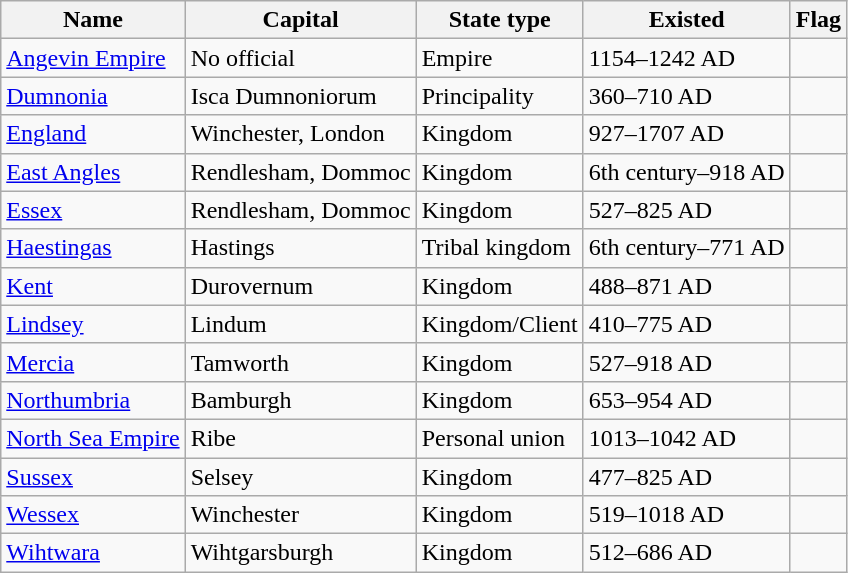<table class="wikitable sortable" border="1">
<tr>
<th>Name</th>
<th>Capital</th>
<th>State type</th>
<th>Existed</th>
<th>Flag</th>
</tr>
<tr>
<td><a href='#'>Angevin Empire</a></td>
<td>No official</td>
<td>Empire</td>
<td>1154–1242 AD</td>
<td></td>
</tr>
<tr>
<td><a href='#'>Dumnonia</a></td>
<td>Isca Dumnoniorum</td>
<td>Principality</td>
<td>360–710 AD</td>
<td></td>
</tr>
<tr>
<td><a href='#'>England</a></td>
<td>Winchester, London</td>
<td>Kingdom</td>
<td>927–1707 AD</td>
<td></td>
</tr>
<tr>
<td><a href='#'>East Angles</a></td>
<td>Rendlesham, Dommoc</td>
<td>Kingdom</td>
<td>6th century–918 AD</td>
<td></td>
</tr>
<tr>
<td><a href='#'>Essex</a></td>
<td>Rendlesham, Dommoc</td>
<td>Kingdom</td>
<td>527–825 AD</td>
<td></td>
</tr>
<tr>
<td><a href='#'>Haestingas</a></td>
<td>Hastings</td>
<td>Tribal kingdom</td>
<td>6th century–771 AD</td>
<td></td>
</tr>
<tr>
<td><a href='#'>Kent</a></td>
<td>Durovernum</td>
<td>Kingdom</td>
<td>488–871 AD</td>
<td></td>
</tr>
<tr>
<td><a href='#'>Lindsey</a></td>
<td>Lindum</td>
<td>Kingdom/Client</td>
<td>410–775 AD</td>
<td></td>
</tr>
<tr>
<td><a href='#'>Mercia</a></td>
<td>Tamworth</td>
<td>Kingdom</td>
<td>527–918 AD</td>
<td></td>
</tr>
<tr>
<td><a href='#'>Northumbria</a></td>
<td>Bamburgh</td>
<td>Kingdom</td>
<td>653–954 AD</td>
<td></td>
</tr>
<tr>
<td><a href='#'>North Sea Empire</a></td>
<td>Ribe</td>
<td>Personal union</td>
<td>1013–1042 AD</td>
<td></td>
</tr>
<tr>
<td><a href='#'>Sussex</a></td>
<td>Selsey</td>
<td>Kingdom</td>
<td>477–825 AD</td>
<td></td>
</tr>
<tr>
<td><a href='#'>Wessex</a></td>
<td>Winchester</td>
<td>Kingdom</td>
<td>519–1018 AD</td>
<td></td>
</tr>
<tr>
<td><a href='#'>Wihtwara</a></td>
<td>Wihtgarsburgh</td>
<td>Kingdom</td>
<td>512–686 AD</td>
<td></td>
</tr>
</table>
